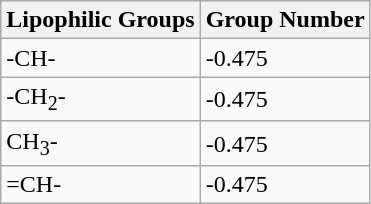<table class="wikitable">
<tr>
<th>Lipophilic Groups</th>
<th>Group Number</th>
</tr>
<tr>
<td>-CH-</td>
<td>-0.475</td>
</tr>
<tr>
<td>-CH<sub>2</sub>-</td>
<td>-0.475</td>
</tr>
<tr>
<td>CH<sub>3</sub>-</td>
<td>-0.475</td>
</tr>
<tr>
<td>=CH-</td>
<td>-0.475</td>
</tr>
</table>
